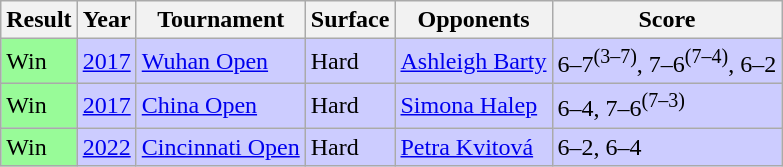<table class="sortable wikitable">
<tr>
<th>Result</th>
<th>Year</th>
<th>Tournament</th>
<th>Surface</th>
<th>Opponents</th>
<th class="unsortable">Score</th>
</tr>
<tr bgcolor=CCCCFF>
<td bgcolor=98FB98>Win</td>
<td><a href='#'>2017</a></td>
<td><a href='#'>Wuhan Open</a></td>
<td>Hard</td>
<td> <a href='#'>Ashleigh Barty</a></td>
<td>6–7<sup>(3–7)</sup>, 7–6<sup>(7–4)</sup>, 6–2</td>
</tr>
<tr bgcolor=CCCCFF>
<td bgcolor=98FB98>Win</td>
<td><a href='#'>2017</a></td>
<td><a href='#'>China Open</a></td>
<td>Hard</td>
<td> <a href='#'>Simona Halep</a></td>
<td>6–4, 7–6<sup>(7–3)</sup></td>
</tr>
<tr bgcolor=CCCCFF>
<td bgcolor=98FB98>Win</td>
<td><a href='#'>2022</a></td>
<td><a href='#'>Cincinnati Open</a></td>
<td>Hard</td>
<td> <a href='#'>Petra Kvitová</a></td>
<td>6–2, 6–4</td>
</tr>
</table>
